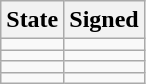<table class="wikitable sortable">
<tr>
<th>State</th>
<th>Signed</th>
</tr>
<tr>
<td></td>
<td></td>
</tr>
<tr>
<td></td>
<td></td>
</tr>
<tr>
<td></td>
<td></td>
</tr>
<tr>
<td></td>
<td></td>
</tr>
</table>
